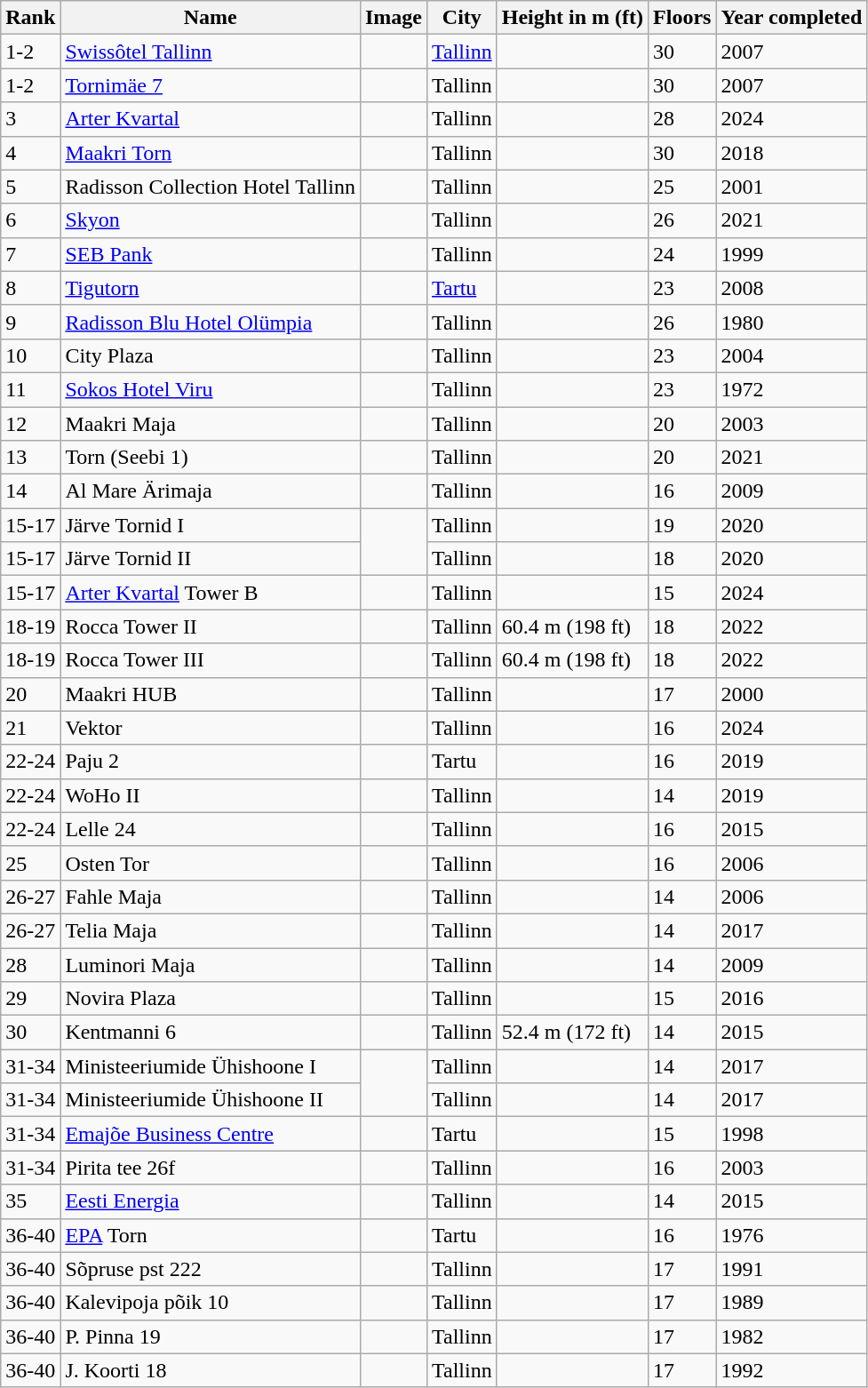<table class="wikitable sortable">
<tr>
<th>Rank</th>
<th>Name</th>
<th class="unsortable">Image</th>
<th>City</th>
<th>Height in m (ft)</th>
<th>Floors</th>
<th>Year completed</th>
</tr>
<tr>
<td>1-2</td>
<td><a href='#'>Swissôtel Tallinn</a></td>
<td></td>
<td><a href='#'>Tallinn</a></td>
<td></td>
<td>30</td>
<td>2007</td>
</tr>
<tr>
<td>1-2</td>
<td><a href='#'>Tornimäe 7</a></td>
<td></td>
<td>Tallinn</td>
<td></td>
<td>30</td>
<td>2007</td>
</tr>
<tr>
<td>3</td>
<td><a href='#'>Arter Kvartal</a></td>
<td></td>
<td>Tallinn</td>
<td></td>
<td>28</td>
<td>2024</td>
</tr>
<tr>
<td>4</td>
<td><a href='#'>Maakri Torn</a></td>
<td></td>
<td>Tallinn</td>
<td></td>
<td>30</td>
<td>2018</td>
</tr>
<tr>
<td>5</td>
<td>Radisson Collection Hotel Tallinn</td>
<td></td>
<td>Tallinn</td>
<td></td>
<td>25</td>
<td>2001</td>
</tr>
<tr>
<td>6</td>
<td><a href='#'>Skyon</a></td>
<td></td>
<td>Tallinn</td>
<td></td>
<td>26</td>
<td>2021</td>
</tr>
<tr>
<td>7</td>
<td><a href='#'>SEB Pank</a></td>
<td></td>
<td>Tallinn</td>
<td></td>
<td>24</td>
<td>1999</td>
</tr>
<tr>
<td>8</td>
<td><a href='#'>Tigutorn</a></td>
<td></td>
<td><a href='#'>Tartu</a></td>
<td></td>
<td>23</td>
<td>2008</td>
</tr>
<tr>
<td>9</td>
<td><a href='#'>Radisson Blu Hotel Olümpia</a></td>
<td></td>
<td>Tallinn</td>
<td></td>
<td>26</td>
<td>1980</td>
</tr>
<tr>
<td>10</td>
<td>City Plaza</td>
<td></td>
<td>Tallinn</td>
<td></td>
<td>23</td>
<td>2004</td>
</tr>
<tr>
<td>11</td>
<td><a href='#'>Sokos Hotel Viru</a></td>
<td></td>
<td>Tallinn</td>
<td></td>
<td>23</td>
<td>1972</td>
</tr>
<tr>
<td>12</td>
<td>Maakri Maja</td>
<td></td>
<td>Tallinn</td>
<td></td>
<td>20</td>
<td>2003</td>
</tr>
<tr>
<td>13</td>
<td>Torn (Seebi 1)</td>
<td></td>
<td>Tallinn</td>
<td></td>
<td>20</td>
<td>2021</td>
</tr>
<tr>
<td>14</td>
<td>Al Mare Ärimaja</td>
<td></td>
<td>Tallinn</td>
<td></td>
<td>16</td>
<td>2009</td>
</tr>
<tr>
<td>15-17</td>
<td>Järve Tornid I</td>
<td rowspan="2"></td>
<td>Tallinn</td>
<td></td>
<td>19</td>
<td>2020</td>
</tr>
<tr>
<td>15-17</td>
<td>Järve Tornid II</td>
<td>Tallinn</td>
<td></td>
<td>18</td>
<td>2020</td>
</tr>
<tr>
<td>15-17</td>
<td><a href='#'>Arter Kvartal</a> Tower B</td>
<td></td>
<td>Tallinn</td>
<td></td>
<td>15</td>
<td>2024</td>
</tr>
<tr>
<td>18-19</td>
<td>Rocca Tower II</td>
<td></td>
<td>Tallinn</td>
<td>60.4 m (198 ft)</td>
<td>18</td>
<td>2022</td>
</tr>
<tr>
<td>18-19</td>
<td>Rocca Tower III</td>
<td></td>
<td>Tallinn</td>
<td>60.4 m (198 ft)</td>
<td>18</td>
<td>2022</td>
</tr>
<tr>
<td>20</td>
<td>Maakri HUB</td>
<td></td>
<td>Tallinn</td>
<td></td>
<td>17</td>
<td>2000</td>
</tr>
<tr>
<td>21</td>
<td>Vektor</td>
<td></td>
<td>Tallinn</td>
<td></td>
<td>16</td>
<td>2024</td>
</tr>
<tr>
<td>22-24</td>
<td>Paju 2</td>
<td></td>
<td>Tartu</td>
<td></td>
<td>16</td>
<td>2019</td>
</tr>
<tr>
<td>22-24</td>
<td>WoHo II</td>
<td></td>
<td>Tallinn</td>
<td></td>
<td>14</td>
<td>2019</td>
</tr>
<tr>
<td>22-24</td>
<td>Lelle 24</td>
<td></td>
<td>Tallinn</td>
<td></td>
<td>16</td>
<td>2015</td>
</tr>
<tr>
<td>25</td>
<td>Osten Tor</td>
<td></td>
<td>Tallinn</td>
<td></td>
<td>16</td>
<td>2006</td>
</tr>
<tr>
<td>26-27</td>
<td>Fahle Maja</td>
<td></td>
<td>Tallinn</td>
<td></td>
<td>14</td>
<td>2006</td>
</tr>
<tr>
<td>26-27</td>
<td>Telia Maja</td>
<td></td>
<td>Tallinn</td>
<td></td>
<td>14</td>
<td>2017</td>
</tr>
<tr>
<td>28</td>
<td>Luminori Maja</td>
<td></td>
<td>Tallinn</td>
<td></td>
<td>14</td>
<td>2009</td>
</tr>
<tr>
<td>29</td>
<td>Novira Plaza</td>
<td></td>
<td>Tallinn</td>
<td></td>
<td>15</td>
<td>2016</td>
</tr>
<tr>
<td>30</td>
<td>Kentmanni 6</td>
<td></td>
<td>Tallinn</td>
<td>52.4 m (172 ft)</td>
<td>14</td>
<td>2015</td>
</tr>
<tr>
<td>31-34</td>
<td>Ministeeriumide Ühishoone I</td>
<td rowspan="2"></td>
<td>Tallinn</td>
<td></td>
<td>14</td>
<td>2017</td>
</tr>
<tr>
<td>31-34</td>
<td>Ministeeriumide Ühishoone II</td>
<td>Tallinn</td>
<td></td>
<td>14</td>
<td>2017</td>
</tr>
<tr>
<td>31-34</td>
<td><a href='#'>Emajõe Business Centre</a></td>
<td></td>
<td>Tartu</td>
<td></td>
<td>15</td>
<td>1998</td>
</tr>
<tr>
<td>31-34</td>
<td>Pirita tee 26f</td>
<td></td>
<td>Tallinn</td>
<td></td>
<td>16</td>
<td>2003</td>
</tr>
<tr>
<td>35</td>
<td><a href='#'>Eesti Energia</a></td>
<td></td>
<td>Tallinn</td>
<td></td>
<td>14</td>
<td>2015</td>
</tr>
<tr>
<td>36-40</td>
<td><a href='#'>EPA</a> Torn</td>
<td></td>
<td>Tartu</td>
<td></td>
<td>16</td>
<td>1976</td>
</tr>
<tr>
<td>36-40</td>
<td>Sõpruse pst 222</td>
<td></td>
<td>Tallinn</td>
<td></td>
<td>17</td>
<td>1991</td>
</tr>
<tr>
<td>36-40</td>
<td>Kalevipoja põik 10</td>
<td></td>
<td>Tallinn</td>
<td></td>
<td>17</td>
<td>1989</td>
</tr>
<tr>
<td>36-40</td>
<td>P. Pinna 19</td>
<td></td>
<td>Tallinn</td>
<td></td>
<td>17</td>
<td>1982</td>
</tr>
<tr>
<td>36-40</td>
<td>J. Koorti 18</td>
<td></td>
<td>Tallinn</td>
<td></td>
<td>17</td>
<td>1992</td>
</tr>
</table>
